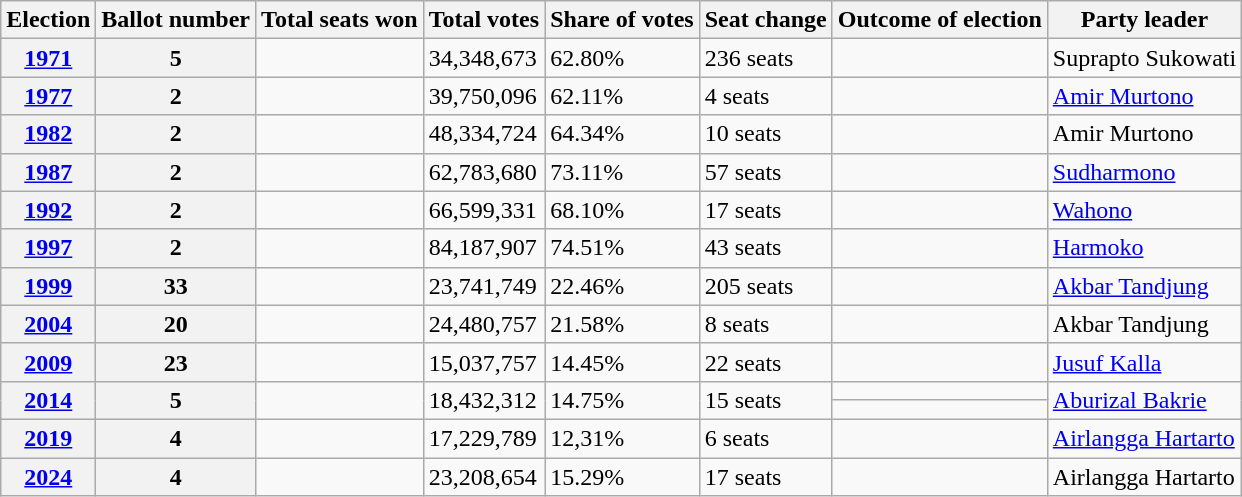<table class="wikitable">
<tr>
<th>Election</th>
<th>Ballot number</th>
<th>Total seats won</th>
<th>Total votes</th>
<th>Share of votes</th>
<th>Seat change</th>
<th>Outcome of election</th>
<th>Party leader</th>
</tr>
<tr>
<th><a href='#'>1971</a></th>
<th>5</th>
<td></td>
<td>34,348,673</td>
<td>62.80%</td>
<td>236 seats</td>
<td></td>
<td>Suprapto Sukowati</td>
</tr>
<tr>
<th><a href='#'>1977</a></th>
<th>2</th>
<td></td>
<td>39,750,096</td>
<td>62.11%</td>
<td>4 seats</td>
<td></td>
<td><a href='#'>Amir Murtono</a></td>
</tr>
<tr>
<th><a href='#'>1982</a></th>
<th>2</th>
<td></td>
<td>48,334,724</td>
<td>64.34%</td>
<td>10 seats</td>
<td></td>
<td>Amir Murtono</td>
</tr>
<tr>
<th><a href='#'>1987</a></th>
<th>2</th>
<td></td>
<td>62,783,680</td>
<td>73.11%</td>
<td>57 seats</td>
<td></td>
<td><a href='#'>Sudharmono</a></td>
</tr>
<tr>
<th><a href='#'>1992</a></th>
<th>2</th>
<td></td>
<td>66,599,331</td>
<td>68.10%</td>
<td>17 seats</td>
<td></td>
<td><a href='#'>Wahono</a></td>
</tr>
<tr>
<th><a href='#'>1997</a></th>
<th>2</th>
<td></td>
<td>84,187,907</td>
<td>74.51%</td>
<td>43 seats</td>
<td></td>
<td><a href='#'>Harmoko</a></td>
</tr>
<tr>
<th><a href='#'>1999</a></th>
<th>33</th>
<td></td>
<td>23,741,749</td>
<td>22.46%</td>
<td>205 seats</td>
<td></td>
<td><a href='#'>Akbar Tandjung</a></td>
</tr>
<tr>
<th><a href='#'>2004</a></th>
<th>20</th>
<td></td>
<td>24,480,757</td>
<td>21.58%</td>
<td>8 seats</td>
<td></td>
<td>Akbar Tandjung</td>
</tr>
<tr>
<th><a href='#'>2009</a></th>
<th>23</th>
<td></td>
<td>15,037,757</td>
<td>14.45%</td>
<td>22 seats</td>
<td></td>
<td><a href='#'>Jusuf Kalla</a></td>
</tr>
<tr>
<th rowspan="2"><a href='#'>2014</a></th>
<th rowspan="2">5</th>
<td rowspan="2"></td>
<td rowspan="2">18,432,312</td>
<td rowspan="2">14.75%</td>
<td rowspan="2">15 seats</td>
<td></td>
<td rowspan="2"><a href='#'>Aburizal Bakrie</a></td>
</tr>
<tr>
<td></td>
</tr>
<tr>
<th><a href='#'>2019</a></th>
<th>4</th>
<td></td>
<td>17,229,789</td>
<td>12,31%</td>
<td>6 seats</td>
<td></td>
<td><a href='#'>Airlangga Hartarto</a></td>
</tr>
<tr>
<th><a href='#'>2024</a></th>
<th>4</th>
<td></td>
<td>23,208,654</td>
<td>15.29%</td>
<td>17 seats</td>
<td></td>
<td>Airlangga Hartarto</td>
</tr>
</table>
